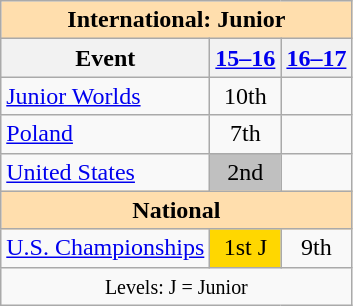<table class="wikitable" style="text-align:center">
<tr>
<th colspan="3" style="background-color: #ffdead; " align="center">International: Junior </th>
</tr>
<tr>
<th>Event</th>
<th><a href='#'>15–16</a></th>
<th><a href='#'>16–17</a></th>
</tr>
<tr>
<td align=left><a href='#'>Junior Worlds</a></td>
<td>10th</td>
<td></td>
</tr>
<tr>
<td align=left> <a href='#'>Poland</a></td>
<td>7th</td>
<td></td>
</tr>
<tr>
<td align=left> <a href='#'>United States</a></td>
<td bgcolor=silver>2nd</td>
<td></td>
</tr>
<tr>
<th colspan="3" style="background-color: #ffdead; " align="center">National</th>
</tr>
<tr>
<td align=left><a href='#'>U.S. Championships</a></td>
<td bgcolor=gold>1st J</td>
<td>9th</td>
</tr>
<tr>
<td colspan="3" align="center"><small> Levels: J = Junior </small></td>
</tr>
</table>
